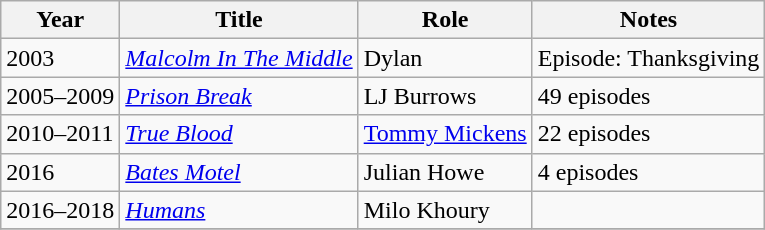<table class="wikitable">
<tr>
<th>Year</th>
<th>Title</th>
<th>Role</th>
<th>Notes</th>
</tr>
<tr>
<td>2003</td>
<td><em><a href='#'>Malcolm In The Middle</a></em></td>
<td>Dylan</td>
<td>Episode: Thanksgiving</td>
</tr>
<tr>
<td>2005–2009</td>
<td><em><a href='#'>Prison Break</a></em></td>
<td>LJ Burrows</td>
<td>49 episodes</td>
</tr>
<tr>
<td>2010–2011</td>
<td><em><a href='#'>True Blood</a></em></td>
<td><a href='#'>Tommy Mickens</a></td>
<td>22 episodes</td>
</tr>
<tr>
<td>2016</td>
<td><em><a href='#'>Bates Motel</a></em></td>
<td>Julian Howe</td>
<td>4 episodes</td>
</tr>
<tr>
<td>2016–2018</td>
<td><em><a href='#'>Humans</a></em></td>
<td>Milo Khoury</td>
<td></td>
</tr>
<tr>
</tr>
</table>
